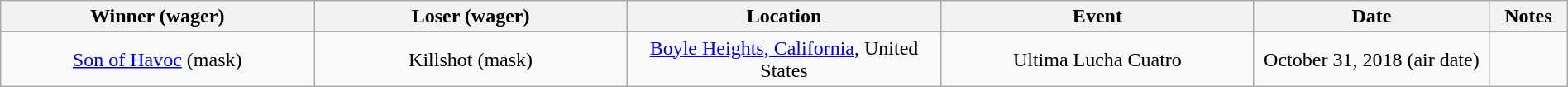<table class="wikitable sortable"  style="width:100%; text-align:center;">
<tr>
<th style="width:20%;" scope="col">Winner (wager)</th>
<th style="width:20%;" scope="col">Loser (wager)</th>
<th style="width:20%;" scope="col">Location</th>
<th style="width:20%;" scope="col">Event</th>
<th style="width:15%;" scope="col">Date</th>
<th class="unsortable"  style="width:5%;" scope="col">Notes</th>
</tr>
<tr>
<td><a href='#'>Son of Havoc</a> (mask)</td>
<td>Killshot (mask)</td>
<td><a href='#'>Boyle Heights, California</a>, United States</td>
<td>Ultima Lucha Cuatro</td>
<td>October 31, 2018 (air date)</td>
<td></td>
</tr>
</table>
